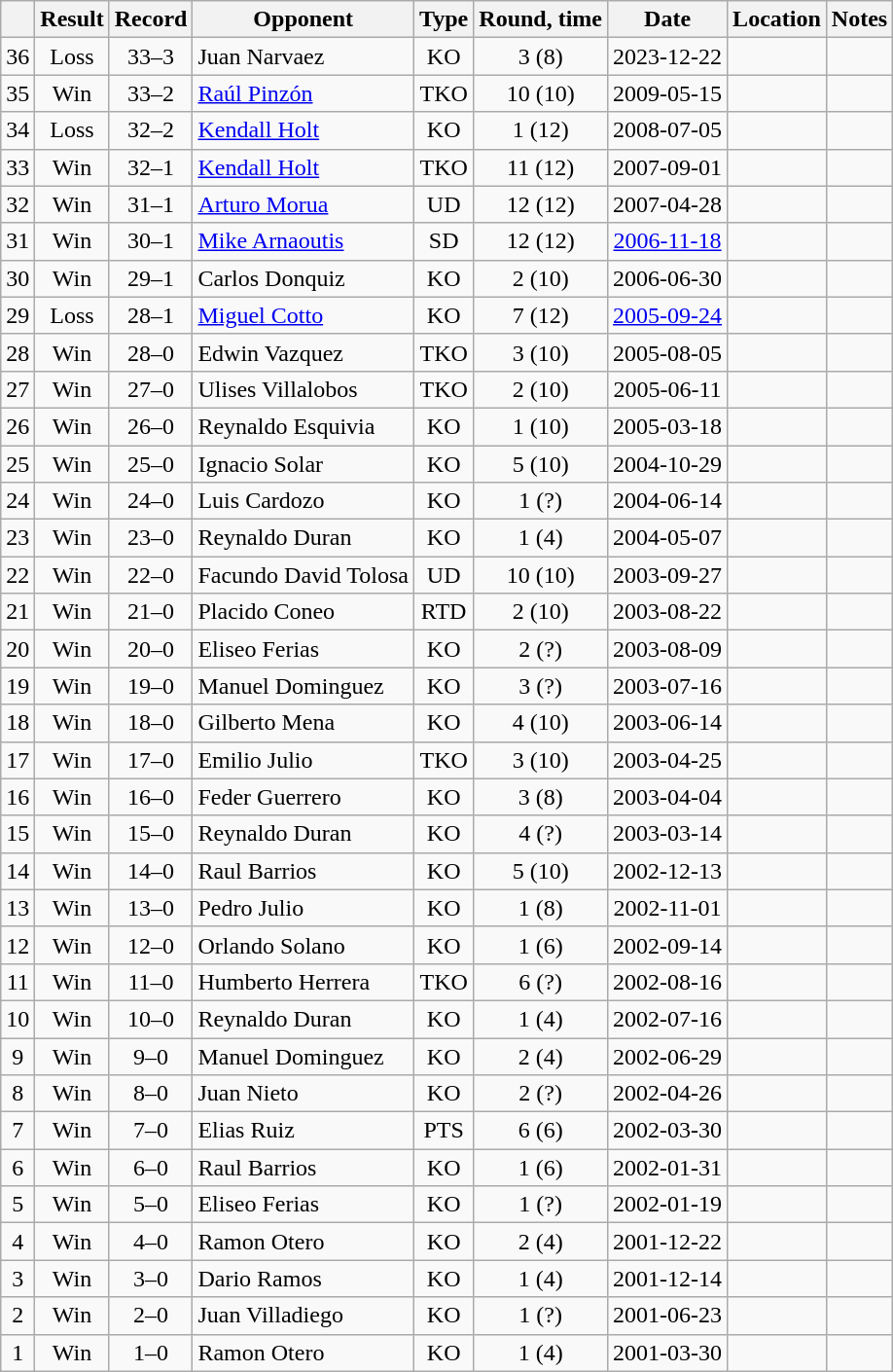<table class=wikitable style=text-align:center>
<tr>
<th></th>
<th>Result</th>
<th>Record</th>
<th>Opponent</th>
<th>Type</th>
<th>Round, time</th>
<th>Date</th>
<th>Location</th>
<th>Notes</th>
</tr>
<tr>
<td>36</td>
<td>Loss</td>
<td>33–3</td>
<td align=left>Juan Narvaez</td>
<td>KO</td>
<td>3 (8)</td>
<td>2023-12-22</td>
<td align=left></td>
<td align=left></td>
</tr>
<tr>
<td>35</td>
<td>Win</td>
<td>33–2</td>
<td align=left><a href='#'>Raúl Pinzón</a></td>
<td>TKO</td>
<td>10 (10)</td>
<td>2009-05-15</td>
<td align=left></td>
<td align=left></td>
</tr>
<tr>
<td>34</td>
<td>Loss</td>
<td>32–2</td>
<td align=left><a href='#'>Kendall Holt</a></td>
<td>KO</td>
<td>1 (12)</td>
<td>2008-07-05</td>
<td align=left></td>
<td align=left></td>
</tr>
<tr>
<td>33</td>
<td>Win</td>
<td>32–1</td>
<td align=left><a href='#'>Kendall Holt</a></td>
<td>TKO</td>
<td>11 (12)</td>
<td>2007-09-01</td>
<td align=left></td>
<td align=left></td>
</tr>
<tr>
<td>32</td>
<td>Win</td>
<td>31–1</td>
<td align=left><a href='#'>Arturo Morua</a></td>
<td>UD</td>
<td>12 (12)</td>
<td>2007-04-28</td>
<td align=left></td>
<td align=left></td>
</tr>
<tr>
<td>31</td>
<td>Win</td>
<td>30–1</td>
<td align=left><a href='#'>Mike Arnaoutis</a></td>
<td>SD</td>
<td>12 (12)</td>
<td><a href='#'>2006-11-18</a></td>
<td align=left></td>
<td align=left></td>
</tr>
<tr>
<td>30</td>
<td>Win</td>
<td>29–1</td>
<td align=left>Carlos Donquiz</td>
<td>KO</td>
<td>2 (10)</td>
<td>2006-06-30</td>
<td align=left></td>
<td align=left></td>
</tr>
<tr>
<td>29</td>
<td>Loss</td>
<td>28–1</td>
<td align=left><a href='#'>Miguel Cotto</a></td>
<td>KO</td>
<td>7 (12)</td>
<td><a href='#'>2005-09-24</a></td>
<td align=left></td>
<td align=left></td>
</tr>
<tr>
<td>28</td>
<td>Win</td>
<td>28–0</td>
<td align=left>Edwin Vazquez</td>
<td>TKO</td>
<td>3 (10)</td>
<td>2005-08-05</td>
<td align=left></td>
<td align=left></td>
</tr>
<tr>
<td>27</td>
<td>Win</td>
<td>27–0</td>
<td align=left>Ulises Villalobos</td>
<td>TKO</td>
<td>2 (10)</td>
<td>2005-06-11</td>
<td align=left></td>
<td align=left></td>
</tr>
<tr>
<td>26</td>
<td>Win</td>
<td>26–0</td>
<td align=left>Reynaldo Esquivia</td>
<td>KO</td>
<td>1 (10)</td>
<td>2005-03-18</td>
<td align=left></td>
<td align=left></td>
</tr>
<tr>
<td>25</td>
<td>Win</td>
<td>25–0</td>
<td align=left>Ignacio Solar</td>
<td>KO</td>
<td>5 (10)</td>
<td>2004-10-29</td>
<td align=left></td>
<td align=left></td>
</tr>
<tr>
<td>24</td>
<td>Win</td>
<td>24–0</td>
<td align=left>Luis Cardozo</td>
<td>KO</td>
<td>1 (?)</td>
<td>2004-06-14</td>
<td align=left></td>
<td align=left></td>
</tr>
<tr>
<td>23</td>
<td>Win</td>
<td>23–0</td>
<td align=left>Reynaldo Duran</td>
<td>KO</td>
<td>1 (4)</td>
<td>2004-05-07</td>
<td align=left></td>
<td align=left></td>
</tr>
<tr>
<td>22</td>
<td>Win</td>
<td>22–0</td>
<td align=left>Facundo David Tolosa</td>
<td>UD</td>
<td>10 (10)</td>
<td>2003-09-27</td>
<td align=left></td>
<td align=left></td>
</tr>
<tr>
<td>21</td>
<td>Win</td>
<td>21–0</td>
<td align=left>Placido Coneo</td>
<td>RTD</td>
<td>2 (10)</td>
<td>2003-08-22</td>
<td align=left></td>
<td align=left></td>
</tr>
<tr>
<td>20</td>
<td>Win</td>
<td>20–0</td>
<td align=left>Eliseo Ferias</td>
<td>KO</td>
<td>2 (?)</td>
<td>2003-08-09</td>
<td align=left></td>
<td align=left></td>
</tr>
<tr>
<td>19</td>
<td>Win</td>
<td>19–0</td>
<td align=left>Manuel Dominguez</td>
<td>KO</td>
<td>3 (?)</td>
<td>2003-07-16</td>
<td align=left></td>
<td align=left></td>
</tr>
<tr>
<td>18</td>
<td>Win</td>
<td>18–0</td>
<td align=left>Gilberto Mena</td>
<td>KO</td>
<td>4 (10)</td>
<td>2003-06-14</td>
<td align=left></td>
<td align=left></td>
</tr>
<tr>
<td>17</td>
<td>Win</td>
<td>17–0</td>
<td align=left>Emilio Julio</td>
<td>TKO</td>
<td>3 (10)</td>
<td>2003-04-25</td>
<td align=left></td>
<td align=left></td>
</tr>
<tr>
<td>16</td>
<td>Win</td>
<td>16–0</td>
<td align=left>Feder Guerrero</td>
<td>KO</td>
<td>3 (8)</td>
<td>2003-04-04</td>
<td align=left></td>
<td align=left></td>
</tr>
<tr>
<td>15</td>
<td>Win</td>
<td>15–0</td>
<td align=left>Reynaldo Duran</td>
<td>KO</td>
<td>4 (?)</td>
<td>2003-03-14</td>
<td align=left></td>
<td align=left></td>
</tr>
<tr>
<td>14</td>
<td>Win</td>
<td>14–0</td>
<td align=left>Raul Barrios</td>
<td>KO</td>
<td>5 (10)</td>
<td>2002-12-13</td>
<td align=left></td>
<td align=left></td>
</tr>
<tr>
<td>13</td>
<td>Win</td>
<td>13–0</td>
<td align=left>Pedro Julio</td>
<td>KO</td>
<td>1 (8)</td>
<td>2002-11-01</td>
<td align=left></td>
<td align=left></td>
</tr>
<tr>
<td>12</td>
<td>Win</td>
<td>12–0</td>
<td align=left>Orlando Solano</td>
<td>KO</td>
<td>1 (6)</td>
<td>2002-09-14</td>
<td align=left></td>
<td align=left></td>
</tr>
<tr>
<td>11</td>
<td>Win</td>
<td>11–0</td>
<td align=left>Humberto Herrera</td>
<td>TKO</td>
<td>6 (?)</td>
<td>2002-08-16</td>
<td align=left></td>
<td align=left></td>
</tr>
<tr>
<td>10</td>
<td>Win</td>
<td>10–0</td>
<td align=left>Reynaldo Duran</td>
<td>KO</td>
<td>1 (4)</td>
<td>2002-07-16</td>
<td align=left></td>
<td align=left></td>
</tr>
<tr>
<td>9</td>
<td>Win</td>
<td>9–0</td>
<td align=left>Manuel Dominguez</td>
<td>KO</td>
<td>2 (4)</td>
<td>2002-06-29</td>
<td align=left></td>
<td align=left></td>
</tr>
<tr>
<td>8</td>
<td>Win</td>
<td>8–0</td>
<td align=left>Juan Nieto</td>
<td>KO</td>
<td>2 (?)</td>
<td>2002-04-26</td>
<td align=left></td>
<td align=left></td>
</tr>
<tr>
<td>7</td>
<td>Win</td>
<td>7–0</td>
<td align=left>Elias Ruiz</td>
<td>PTS</td>
<td>6 (6)</td>
<td>2002-03-30</td>
<td align=left></td>
<td align=left></td>
</tr>
<tr>
<td>6</td>
<td>Win</td>
<td>6–0</td>
<td align=left>Raul Barrios</td>
<td>KO</td>
<td>1 (6)</td>
<td>2002-01-31</td>
<td align=left></td>
<td align=left></td>
</tr>
<tr>
<td>5</td>
<td>Win</td>
<td>5–0</td>
<td align=left>Eliseo Ferias</td>
<td>KO</td>
<td>1 (?)</td>
<td>2002-01-19</td>
<td align=left></td>
<td align=left></td>
</tr>
<tr>
<td>4</td>
<td>Win</td>
<td>4–0</td>
<td align=left>Ramon Otero</td>
<td>KO</td>
<td>2 (4)</td>
<td>2001-12-22</td>
<td align=left></td>
<td align=left></td>
</tr>
<tr>
<td>3</td>
<td>Win</td>
<td>3–0</td>
<td align=left>Dario Ramos</td>
<td>KO</td>
<td>1 (4)</td>
<td>2001-12-14</td>
<td align=left></td>
<td align=left></td>
</tr>
<tr>
<td>2</td>
<td>Win</td>
<td>2–0</td>
<td align=left>Juan Villadiego</td>
<td>KO</td>
<td>1 (?)</td>
<td>2001-06-23</td>
<td align=left></td>
<td align=left></td>
</tr>
<tr>
<td>1</td>
<td>Win</td>
<td>1–0</td>
<td align=left>Ramon Otero</td>
<td>KO</td>
<td>1 (4)</td>
<td>2001-03-30</td>
<td align=left></td>
<td align=left></td>
</tr>
</table>
